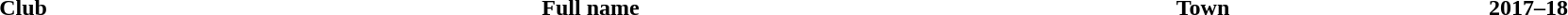<table style="width:100%;">
<tr>
<th style="width:23%;">Club</th>
<th style="width:40%;">Full name</th>
<th style="width:28%;">Town</th>
<th style="width:8%;">2017–18</th>
</tr>
</table>
